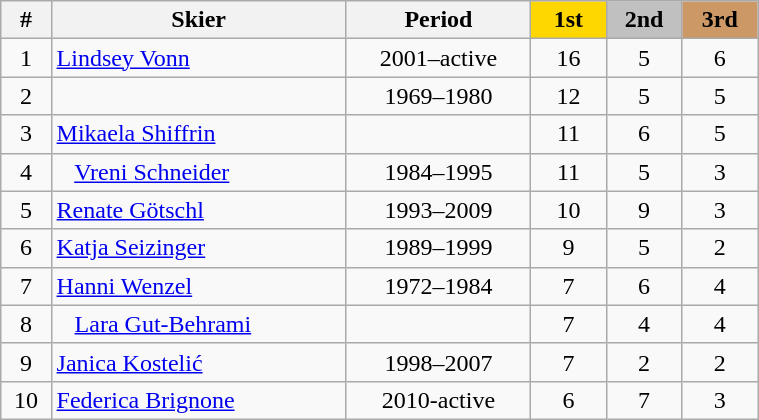<table class="wikitable" width=40% style="font-size:100%; text-align:center;">
<tr>
<th width:80">#</th>
<th width:140">Skier</th>
<th width:100">Period</th>
<th style="background:gold; width:10%;">1st</th>
<th style="background:silver; width:10%;">2nd</th>
<th style="background:#cc9966; width:10%;">3rd</th>
</tr>
<tr>
<td>1</td>
<td align=left> <a href='#'>Lindsey Vonn</a></td>
<td>2001–active</td>
<td>16</td>
<td>5</td>
<td>6</td>
</tr>
<tr>
<td>2</td>
<td align=left></td>
<td>1969–1980</td>
<td>12</td>
<td>5</td>
<td>5</td>
</tr>
<tr>
<td>3</td>
<td align=left> <a href='#'>Mikaela Shiffrin</a></td>
<td></td>
<td>11</td>
<td>6</td>
<td>5</td>
</tr>
<tr>
<td>4</td>
<td align=left>   <a href='#'>Vreni Schneider</a></td>
<td>1984–1995</td>
<td>11</td>
<td>5</td>
<td>3</td>
</tr>
<tr>
<td>5</td>
<td align=left> <a href='#'>Renate Götschl</a></td>
<td>1993–2009</td>
<td>10</td>
<td>9</td>
<td>3</td>
</tr>
<tr>
<td>6</td>
<td align=left> <a href='#'>Katja Seizinger</a></td>
<td>1989–1999</td>
<td>9</td>
<td>5</td>
<td>2</td>
</tr>
<tr>
<td>7</td>
<td align=left> <a href='#'>Hanni Wenzel</a></td>
<td>1972–1984</td>
<td>7</td>
<td>6</td>
<td>4</td>
</tr>
<tr>
<td>8</td>
<td align=left>   <a href='#'>Lara Gut-Behrami</a></td>
<td></td>
<td>7</td>
<td>4</td>
<td>4</td>
</tr>
<tr>
<td>9</td>
<td align=left> <a href='#'>Janica Kostelić</a></td>
<td>1998–2007</td>
<td>7</td>
<td>2</td>
<td>2</td>
</tr>
<tr>
<td>10</td>
<td align=left> <a href='#'>Federica Brignone</a></td>
<td>2010-active</td>
<td>6</td>
<td>7</td>
<td>3</td>
</tr>
</table>
